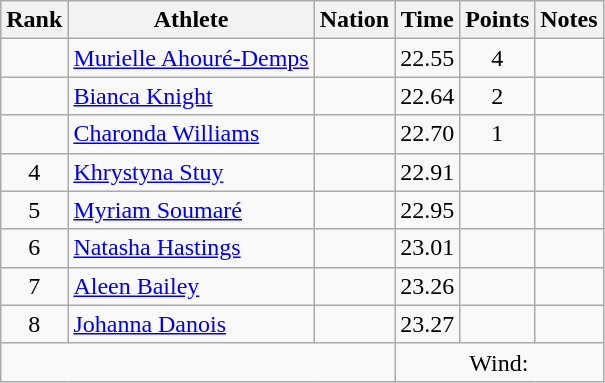<table class="wikitable mw-datatable sortable" style="text-align:center;">
<tr>
<th>Rank</th>
<th>Athlete</th>
<th>Nation</th>
<th>Time</th>
<th>Points</th>
<th>Notes</th>
</tr>
<tr>
<td></td>
<td align=left><a href='#'>Murielle Ahouré-Demps</a></td>
<td align=left></td>
<td>22.55</td>
<td>4</td>
<td></td>
</tr>
<tr>
<td></td>
<td align=left><a href='#'>Bianca Knight</a></td>
<td align=left></td>
<td>22.64</td>
<td>2</td>
<td></td>
</tr>
<tr>
<td></td>
<td align=left><a href='#'>Charonda Williams</a></td>
<td align=left></td>
<td>22.70</td>
<td>1</td>
<td></td>
</tr>
<tr>
<td>4</td>
<td align=left><a href='#'>Khrystyna Stuy</a></td>
<td align=left></td>
<td>22.91</td>
<td></td>
<td></td>
</tr>
<tr>
<td>5</td>
<td align=left><a href='#'>Myriam Soumaré</a></td>
<td align=left></td>
<td>22.95</td>
<td></td>
<td></td>
</tr>
<tr>
<td>6</td>
<td align=left><a href='#'>Natasha Hastings</a></td>
<td align=left></td>
<td>23.01</td>
<td></td>
<td></td>
</tr>
<tr>
<td>7</td>
<td align=left><a href='#'>Aleen Bailey</a></td>
<td align=left></td>
<td>23.26</td>
<td></td>
<td></td>
</tr>
<tr>
<td>8</td>
<td align=left><a href='#'>Johanna Danois</a></td>
<td align=left></td>
<td>23.27</td>
<td></td>
<td></td>
</tr>
<tr class="sortbottom">
<td colspan=3></td>
<td colspan=3>Wind: </td>
</tr>
</table>
